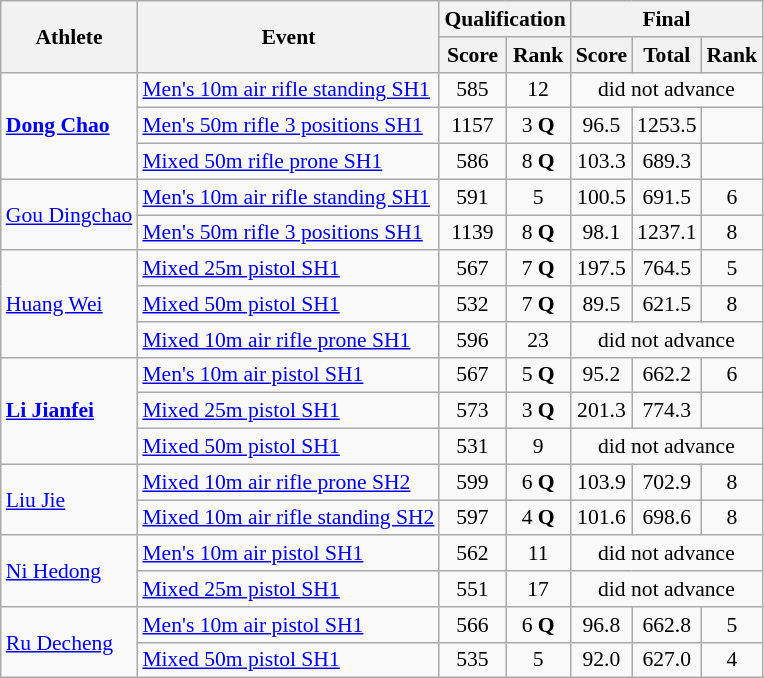<table class=wikitable style="font-size:90%">
<tr>
<th rowspan="2">Athlete</th>
<th rowspan="2">Event</th>
<th colspan="2">Qualification</th>
<th colspan="3">Final</th>
</tr>
<tr>
<th>Score</th>
<th>Rank</th>
<th>Score</th>
<th>Total</th>
<th>Rank</th>
</tr>
<tr>
<td rowspan="3"><strong><a href='#'>Dong Chao</a></strong></td>
<td><a href='#'>Men's 10m air rifle standing SH1</a></td>
<td align=center>585</td>
<td align=center>12</td>
<td align=center colspan="3">did not advance</td>
</tr>
<tr>
<td><a href='#'>Men's 50m rifle 3 positions SH1</a></td>
<td align=center>1157</td>
<td align=center>3 <strong>Q</strong></td>
<td align=center>96.5</td>
<td align=center>1253.5</td>
<td align=center></td>
</tr>
<tr>
<td><a href='#'>Mixed 50m rifle prone SH1</a></td>
<td align=center>586</td>
<td align=center>8 <strong>Q</strong></td>
<td align=center>103.3</td>
<td align=center>689.3</td>
<td align=center></td>
</tr>
<tr>
<td rowspan="2"><a href='#'>Gou Dingchao</a></td>
<td><a href='#'>Men's 10m air rifle standing SH1</a></td>
<td align=center>591</td>
<td align=center>5</td>
<td align=center>100.5</td>
<td align=center>691.5</td>
<td align=center>6</td>
</tr>
<tr>
<td><a href='#'>Men's 50m rifle 3 positions SH1</a></td>
<td align=center>1139</td>
<td align=center>8 <strong>Q</strong></td>
<td align=center>98.1</td>
<td align=center>1237.1</td>
<td align=center>8</td>
</tr>
<tr>
<td rowspan="3"><a href='#'>Huang Wei</a></td>
<td><a href='#'>Mixed 25m pistol SH1</a></td>
<td align=center>567</td>
<td align=center>7 <strong>Q</strong></td>
<td align=center>197.5</td>
<td align=center>764.5</td>
<td align=center>5</td>
</tr>
<tr>
<td><a href='#'>Mixed 50m pistol SH1</a></td>
<td align=center>532</td>
<td align=center>7 <strong>Q</strong></td>
<td align=center>89.5</td>
<td align=center>621.5</td>
<td align=center>8</td>
</tr>
<tr>
<td><a href='#'>Mixed 10m air rifle prone SH1</a></td>
<td align=center>596</td>
<td align=center>23</td>
<td align=center colspan="3">did not advance</td>
</tr>
<tr>
<td rowspan="3"><strong><a href='#'>Li Jianfei</a></strong></td>
<td><a href='#'>Men's 10m air pistol SH1</a></td>
<td align=center>567</td>
<td align=center>5 <strong>Q</strong></td>
<td align=center>95.2</td>
<td align=center>662.2</td>
<td align=center>6</td>
</tr>
<tr>
<td><a href='#'>Mixed 25m pistol SH1</a></td>
<td align=center>573</td>
<td align=center>3 <strong>Q</strong></td>
<td align=center>201.3</td>
<td align=center>774.3</td>
<td align=center></td>
</tr>
<tr>
<td><a href='#'>Mixed 50m pistol SH1</a></td>
<td align=center>531</td>
<td align=center>9</td>
<td align=center colspan="3">did not advance</td>
</tr>
<tr>
<td rowspan="2"><a href='#'>Liu Jie</a></td>
<td><a href='#'>Mixed 10m air rifle prone SH2</a></td>
<td align=center>599</td>
<td align=center>6 <strong>Q</strong></td>
<td align=center>103.9</td>
<td align=center>702.9</td>
<td align=center>8</td>
</tr>
<tr>
<td><a href='#'>Mixed 10m air rifle standing SH2</a></td>
<td align=center>597</td>
<td align=center>4 <strong>Q</strong></td>
<td align=center>101.6</td>
<td align=center>698.6</td>
<td align=center>8</td>
</tr>
<tr>
<td rowspan="2"><a href='#'>Ni Hedong</a></td>
<td><a href='#'>Men's 10m air pistol SH1</a></td>
<td align=center>562</td>
<td align=center>11</td>
<td align=center colspan="3">did not advance</td>
</tr>
<tr>
<td><a href='#'>Mixed 25m pistol SH1</a></td>
<td align=center>551</td>
<td align=center>17</td>
<td align=center colspan="3">did not advance</td>
</tr>
<tr>
<td rowspan="2"><a href='#'>Ru Decheng</a></td>
<td><a href='#'>Men's 10m air pistol SH1</a></td>
<td align=center>566</td>
<td align=center>6 <strong>Q</strong></td>
<td align=center>96.8</td>
<td align=center>662.8</td>
<td align=center>5</td>
</tr>
<tr>
<td><a href='#'>Mixed 50m pistol SH1</a></td>
<td align=center>535</td>
<td align=center>5</td>
<td align=center>92.0</td>
<td align=center>627.0</td>
<td align=center>4</td>
</tr>
</table>
